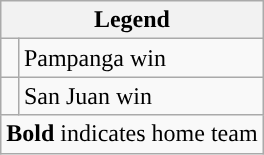<table class="wikitable">
<tr>
<th colspan="4">Legend</th>
</tr>
<tr>
<td></td>
<td>Pampanga win</td>
</tr>
<tr>
<td></td>
<td>San Juan win</td>
</tr>
<tr>
<td colspan="2"><strong>Bold</strong> indicates home team</td>
</tr>
</table>
